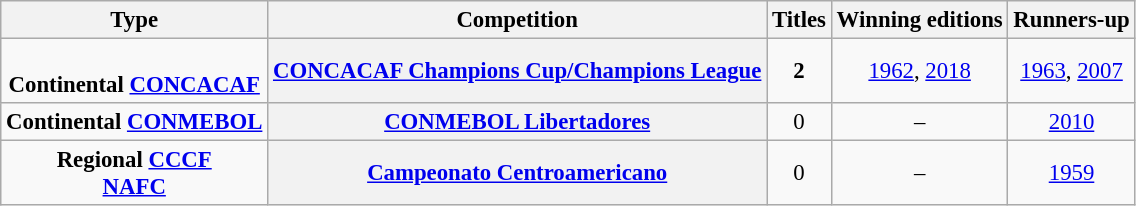<table class="wikitable plainrowheaders" style="font-size:95%; text-align: center;">
<tr>
<th>Type</th>
<th>Competition</th>
<th>Titles</th>
<th>Winning editions</th>
<th>Runners-up</th>
</tr>
<tr>
<td rowspan="1"><br><strong>Continental <a href='#'>CONCACAF</a></strong></td>
<th scope=col><a href='#'>CONCACAF Champions Cup/Champions League</a></th>
<td><strong>2</strong></td>
<td><a href='#'>1962</a>, <a href='#'>2018</a></td>
<td><a href='#'>1963</a>, <a href='#'>2007</a></td>
</tr>
<tr>
<td rowspan="1"><strong>Continental <a href='#'>CONMEBOL</a></strong></td>
<th scope=col><a href='#'>CONMEBOL Libertadores</a></th>
<td>0</td>
<td>–</td>
<td><a href='#'>2010</a></td>
</tr>
<tr>
<td rowspan="1"><strong>Regional <a href='#'>CCCF</a><br><a href='#'>NAFC</a></strong></td>
<th scope=col><a href='#'>Campeonato Centroamericano</a></th>
<td>0</td>
<td>–</td>
<td><a href='#'>1959</a></td>
</tr>
</table>
